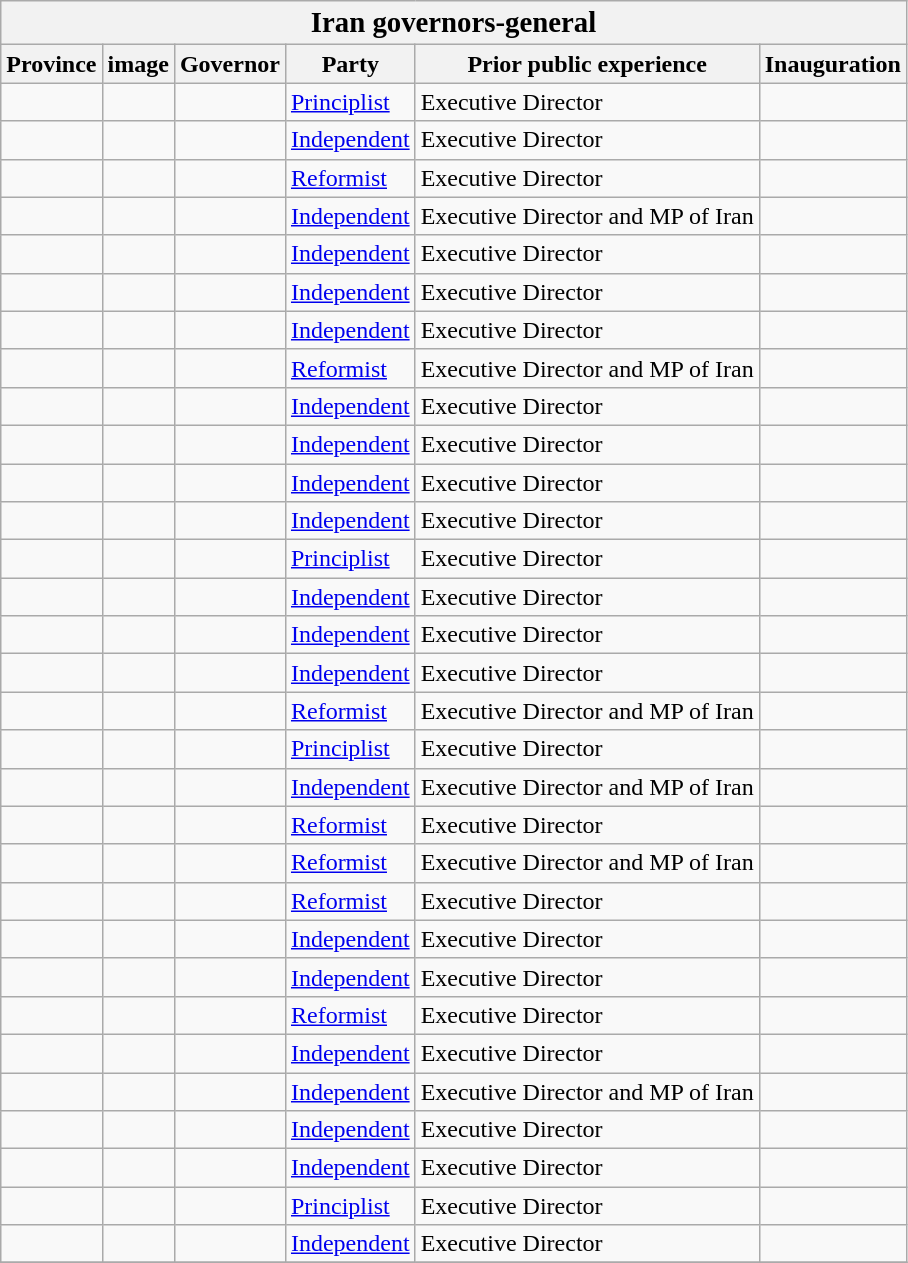<table class="sortable wikitable">
<tr>
<th colspan=11><big>Iran governors-general</big><br></th>
</tr>
<tr>
<th>Province</th>
<th class=unsortable>image</th>
<th>Governor</th>
<th>Party</th>
<th>Prior public experience</th>
<th>Inauguration</th>
</tr>
<tr>
<td></td>
<td></td>
<td></td>
<td><a href='#'>Principlist</a></td>
<td>Executive Director</td>
<td></td>
</tr>
<tr>
<td></td>
<td></td>
<td></td>
<td><a href='#'>Independent</a></td>
<td>Executive Director</td>
<td></td>
</tr>
<tr>
<td></td>
<td></td>
<td></td>
<td><a href='#'>Reformist</a></td>
<td>Executive Director</td>
<td></td>
</tr>
<tr>
<td></td>
<td></td>
<td></td>
<td><a href='#'>Independent</a></td>
<td>Executive Director and MP of Iran</td>
<td></td>
</tr>
<tr>
<td></td>
<td></td>
<td></td>
<td><a href='#'>Independent</a></td>
<td>Executive Director</td>
<td></td>
</tr>
<tr>
<td></td>
<td></td>
<td></td>
<td><a href='#'>Independent</a></td>
<td>Executive Director</td>
<td></td>
</tr>
<tr>
<td></td>
<td></td>
<td></td>
<td><a href='#'>Independent</a></td>
<td>Executive Director</td>
<td></td>
</tr>
<tr>
<td></td>
<td></td>
<td></td>
<td><a href='#'>Reformist</a></td>
<td>Executive Director and MP of Iran</td>
<td></td>
</tr>
<tr>
<td></td>
<td></td>
<td></td>
<td><a href='#'>Independent</a></td>
<td>Executive Director</td>
<td></td>
</tr>
<tr>
<td></td>
<td></td>
<td></td>
<td><a href='#'>Independent</a></td>
<td>Executive Director</td>
<td></td>
</tr>
<tr>
<td></td>
<td></td>
<td></td>
<td><a href='#'>Independent</a></td>
<td>Executive Director</td>
<td></td>
</tr>
<tr>
<td></td>
<td></td>
<td></td>
<td><a href='#'>Independent</a></td>
<td>Executive Director</td>
<td></td>
</tr>
<tr>
<td></td>
<td></td>
<td></td>
<td><a href='#'>Principlist</a></td>
<td>Executive Director</td>
<td></td>
</tr>
<tr>
<td></td>
<td></td>
<td></td>
<td><a href='#'>Independent</a></td>
<td>Executive Director</td>
<td></td>
</tr>
<tr>
<td></td>
<td></td>
<td></td>
<td><a href='#'>Independent</a></td>
<td>Executive Director</td>
<td></td>
</tr>
<tr>
<td></td>
<td></td>
<td></td>
<td><a href='#'>Independent</a></td>
<td>Executive Director</td>
<td></td>
</tr>
<tr>
<td></td>
<td></td>
<td></td>
<td><a href='#'>Reformist</a></td>
<td>Executive Director and MP of Iran</td>
<td></td>
</tr>
<tr>
<td></td>
<td></td>
<td></td>
<td><a href='#'>Principlist</a></td>
<td>Executive Director</td>
<td></td>
</tr>
<tr>
<td></td>
<td></td>
<td></td>
<td><a href='#'>Independent</a></td>
<td>Executive Director and MP of Iran</td>
<td></td>
</tr>
<tr>
<td></td>
<td></td>
<td></td>
<td><a href='#'>Reformist</a></td>
<td>Executive Director</td>
<td></td>
</tr>
<tr>
<td></td>
<td></td>
<td></td>
<td><a href='#'>Reformist</a></td>
<td>Executive Director and MP of Iran</td>
<td></td>
</tr>
<tr>
<td></td>
<td></td>
<td></td>
<td><a href='#'>Reformist</a></td>
<td>Executive Director</td>
<td></td>
</tr>
<tr>
<td></td>
<td></td>
<td></td>
<td><a href='#'>Independent</a></td>
<td>Executive Director</td>
<td></td>
</tr>
<tr>
<td></td>
<td></td>
<td></td>
<td><a href='#'>Independent</a></td>
<td>Executive Director</td>
<td></td>
</tr>
<tr>
<td></td>
<td></td>
<td></td>
<td><a href='#'>Reformist</a></td>
<td>Executive Director</td>
<td></td>
</tr>
<tr>
<td> </td>
<td></td>
<td></td>
<td><a href='#'>Independent</a></td>
<td>Executive Director</td>
<td></td>
</tr>
<tr>
<td></td>
<td></td>
<td></td>
<td><a href='#'>Independent</a></td>
<td>Executive Director and MP of Iran</td>
<td></td>
</tr>
<tr>
<td> </td>
<td></td>
<td></td>
<td><a href='#'>Independent</a></td>
<td>Executive Director</td>
<td></td>
</tr>
<tr>
<td></td>
<td></td>
<td></td>
<td><a href='#'>Independent</a></td>
<td>Executive Director</td>
<td></td>
</tr>
<tr>
<td> </td>
<td></td>
<td></td>
<td><a href='#'>Principlist</a></td>
<td>Executive Director</td>
<td></td>
</tr>
<tr>
<td></td>
<td></td>
<td></td>
<td><a href='#'>Independent</a></td>
<td>Executive Director</td>
<td></td>
</tr>
<tr>
</tr>
</table>
